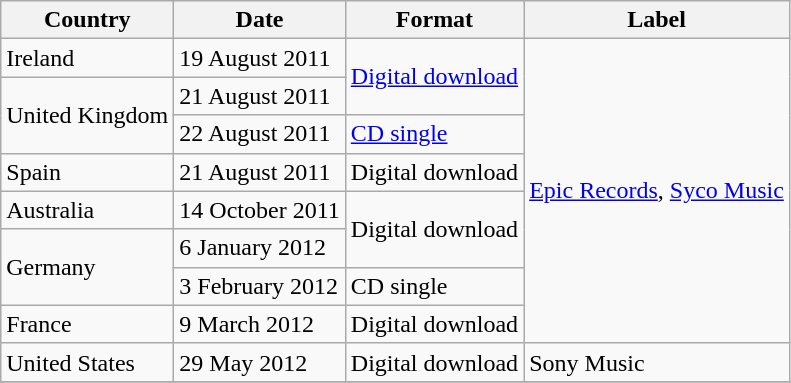<table class="wikitable">
<tr>
<th>Country</th>
<th>Date</th>
<th>Format</th>
<th>Label</th>
</tr>
<tr>
<td>Ireland</td>
<td>19 August 2011</td>
<td rowspan="2"><a href='#'>Digital download</a></td>
<td rowspan="8"><a href='#'>Epic Records</a>, <a href='#'>Syco Music</a></td>
</tr>
<tr>
<td rowspan="2">United Kingdom</td>
<td>21 August 2011</td>
</tr>
<tr>
<td>22 August 2011</td>
<td><a href='#'>CD single</a></td>
</tr>
<tr>
<td>Spain</td>
<td>21 August 2011</td>
<td>Digital download</td>
</tr>
<tr>
<td>Australia</td>
<td>14 October 2011</td>
<td rowspan="2">Digital download</td>
</tr>
<tr>
<td rowspan="2">Germany</td>
<td>6 January 2012</td>
</tr>
<tr>
<td>3 February 2012</td>
<td>CD single</td>
</tr>
<tr>
<td>France</td>
<td>9 March 2012</td>
<td rowspan="1">Digital download</td>
</tr>
<tr>
<td>United States</td>
<td>29 May 2012</td>
<td>Digital download</td>
<td>Sony Music</td>
</tr>
<tr>
</tr>
</table>
